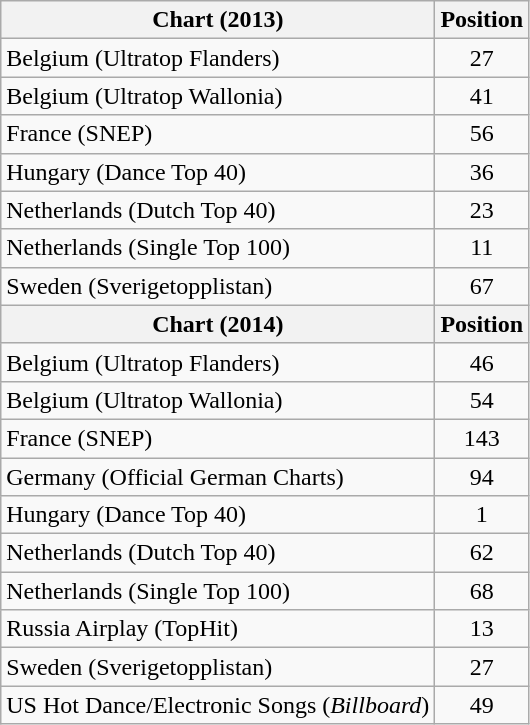<table class="wikitable">
<tr>
<th scope="col">Chart (2013)</th>
<th scope="col">Position</th>
</tr>
<tr>
<td>Belgium (Ultratop Flanders)</td>
<td align=center>27</td>
</tr>
<tr>
<td>Belgium (Ultratop Wallonia)</td>
<td align=center>41</td>
</tr>
<tr>
<td>France (SNEP)</td>
<td align=center>56</td>
</tr>
<tr>
<td>Hungary (Dance Top 40)</td>
<td align=center>36</td>
</tr>
<tr>
<td>Netherlands (Dutch Top 40)</td>
<td align=center>23</td>
</tr>
<tr>
<td>Netherlands (Single Top 100)</td>
<td align=center>11</td>
</tr>
<tr>
<td>Sweden (Sverigetopplistan)</td>
<td align=center>67</td>
</tr>
<tr>
<th scope="col">Chart (2014)</th>
<th scope="col">Position</th>
</tr>
<tr>
<td>Belgium (Ultratop Flanders)</td>
<td align=center>46</td>
</tr>
<tr>
<td>Belgium (Ultratop Wallonia)</td>
<td align=center>54</td>
</tr>
<tr>
<td>France (SNEP)</td>
<td align=center>143</td>
</tr>
<tr>
<td>Germany (Official German Charts)</td>
<td align=center>94</td>
</tr>
<tr>
<td>Hungary (Dance Top 40)</td>
<td align=center>1</td>
</tr>
<tr>
<td>Netherlands (Dutch Top 40)</td>
<td align=center>62</td>
</tr>
<tr>
<td>Netherlands (Single Top 100)</td>
<td align=center>68</td>
</tr>
<tr>
<td>Russia Airplay (TopHit)</td>
<td align=center>13</td>
</tr>
<tr>
<td>Sweden (Sverigetopplistan)</td>
<td align=center>27</td>
</tr>
<tr>
<td>US Hot Dance/Electronic Songs (<em>Billboard</em>)</td>
<td align=center>49</td>
</tr>
</table>
